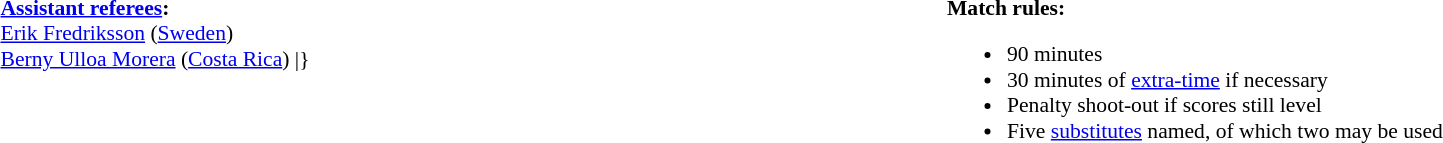<table width=100% style="font-size:90%">
<tr>
<td width=50% valign=top><br><strong><a href='#'>Assistant referees</a>:</strong>
<br><a href='#'>Erik Fredriksson</a> (<a href='#'>Sweden</a>)
<br><a href='#'>Berny Ulloa Morera</a> (<a href='#'>Costa Rica</a>)
<includeonly>|}</includeonly></td>
<td width=50% valign=top><br><strong>Match rules:</strong><ul><li>90 minutes</li><li>30 minutes of <a href='#'>extra-time</a> if necessary</li><li>Penalty shoot-out if scores still level</li><li>Five <a href='#'>substitutes</a> named, of which two may be used</li></ul></td>
</tr>
</table>
